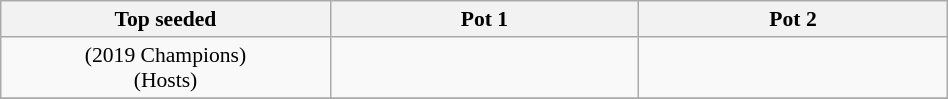<table class="wikitable" style="font-size: 90%; text-align: center; width: 50%;">
<tr>
<th rowspan="1" width="10%">Top seeded</th>
<th rowspan="1" width="10%">Pot 1</th>
<th rowspan="1" width="10%">Pot 2</th>
</tr>
<tr>
<td> (2019 Champions)<br> (Hosts)</td>
<td><br>
</td>
<td><br>
</td>
</tr>
<tr>
</tr>
</table>
